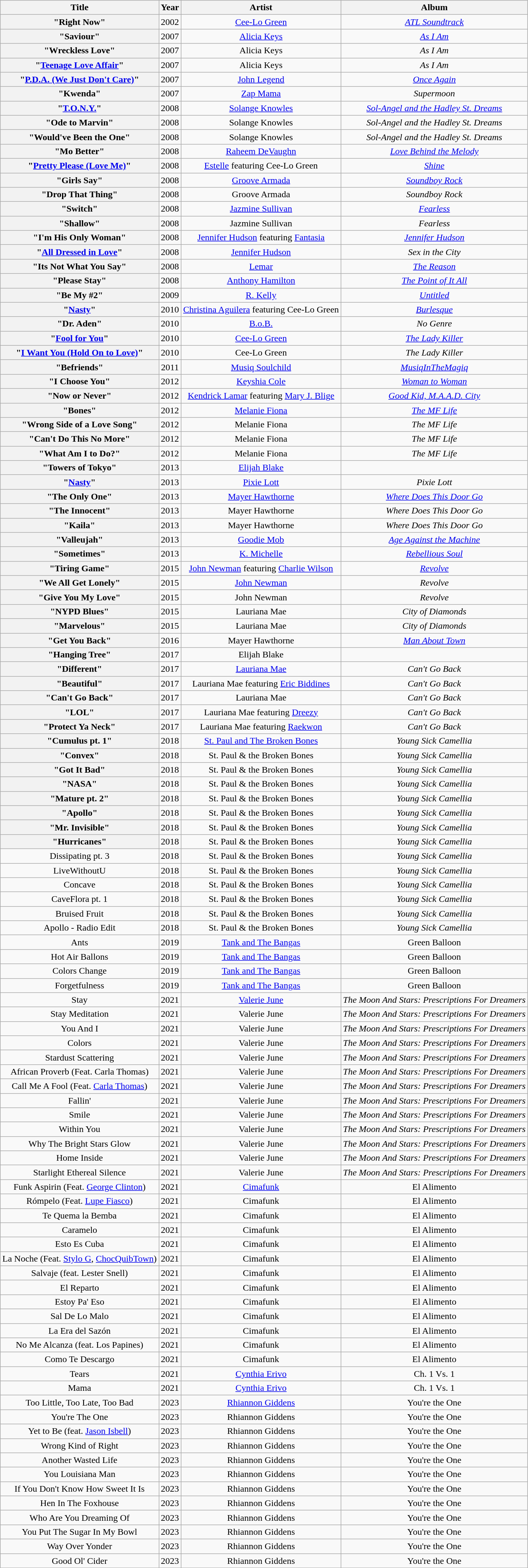<table class="wikitable plainrowheaders" style="text-align:center;">
<tr>
<th scope="col">Title</th>
<th scope="col">Year</th>
<th scope="col">Artist</th>
<th scope="col">Album</th>
</tr>
<tr>
<th scope="row">"Right Now"</th>
<td>2002</td>
<td><a href='#'>Cee-Lo Green</a></td>
<td><em><a href='#'>ATL Soundtrack</a></em></td>
</tr>
<tr>
<th scope="row">"Saviour"</th>
<td>2007</td>
<td><a href='#'>Alicia Keys</a></td>
<td><em><a href='#'>As I Am</a></em></td>
</tr>
<tr>
<th scope="row">"Wreckless Love"</th>
<td>2007</td>
<td>Alicia Keys</td>
<td><em>As I Am</em></td>
</tr>
<tr>
<th scope="row">"<a href='#'>Teenage Love Affair</a>"</th>
<td>2007</td>
<td>Alicia Keys</td>
<td><em>As I Am</em></td>
</tr>
<tr>
<th scope="row">"<a href='#'>P.D.A. (We Just Don't Care)</a>"</th>
<td>2007</td>
<td><a href='#'>John Legend</a></td>
<td><em><a href='#'>Once Again</a></em></td>
</tr>
<tr>
<th scope="row">"Kwenda"</th>
<td>2007</td>
<td><a href='#'>Zap Mama</a></td>
<td><em>Supermoon</em></td>
</tr>
<tr>
<th scope="row">"<a href='#'>T.O.N.Y.</a>"</th>
<td>2008</td>
<td><a href='#'>Solange Knowles</a></td>
<td><em><a href='#'>Sol-Angel and the Hadley St. Dreams</a></em></td>
</tr>
<tr>
<th scope="row">"Ode to Marvin"</th>
<td>2008</td>
<td>Solange Knowles</td>
<td><em>Sol-Angel and the Hadley St. Dreams</em></td>
</tr>
<tr>
<th scope="row">"Would've Been the One"</th>
<td>2008</td>
<td>Solange Knowles</td>
<td><em>Sol-Angel and the Hadley St. Dreams</em></td>
</tr>
<tr>
<th scope="row">"Mo Better"</th>
<td>2008</td>
<td><a href='#'>Raheem DeVaughn</a></td>
<td><em><a href='#'>Love Behind the Melody</a></em></td>
</tr>
<tr>
<th scope="row">"<a href='#'>Pretty Please (Love Me)</a>"</th>
<td>2008</td>
<td><a href='#'>Estelle</a> featuring Cee-Lo Green</td>
<td><em><a href='#'>Shine</a></em></td>
</tr>
<tr>
<th scope="row">"Girls Say"</th>
<td>2008</td>
<td><a href='#'>Groove Armada</a></td>
<td><em><a href='#'>Soundboy Rock</a></em></td>
</tr>
<tr>
<th scope="row">"Drop That Thing"</th>
<td>2008</td>
<td>Groove Armada</td>
<td><em>Soundboy Rock</em></td>
</tr>
<tr>
<th scope="row">"Switch"</th>
<td>2008</td>
<td><a href='#'>Jazmine Sullivan</a></td>
<td><em><a href='#'>Fearless</a></em></td>
</tr>
<tr>
<th scope="row">"Shallow"</th>
<td>2008</td>
<td>Jazmine Sullivan</td>
<td><em>Fearless</em></td>
</tr>
<tr>
<th scope="row">"I'm His Only Woman"</th>
<td>2008</td>
<td><a href='#'>Jennifer Hudson</a> featuring <a href='#'>Fantasia</a></td>
<td><em><a href='#'>Jennifer Hudson</a></em></td>
</tr>
<tr>
<th scope="row">"<a href='#'>All Dressed in Love</a>"</th>
<td>2008</td>
<td><a href='#'>Jennifer Hudson</a></td>
<td><em>Sex in the City</em></td>
</tr>
<tr>
<th scope="row">"Its Not What You Say"</th>
<td>2008</td>
<td><a href='#'>Lemar</a></td>
<td><em><a href='#'>The Reason</a></em></td>
</tr>
<tr>
<th scope="row">"Please Stay"</th>
<td>2008</td>
<td><a href='#'>Anthony Hamilton</a></td>
<td><em><a href='#'>The Point of It All</a></em></td>
</tr>
<tr>
<th scope="row">"Be My #2"</th>
<td>2009</td>
<td><a href='#'>R. Kelly</a></td>
<td><em><a href='#'>Untitled</a></em></td>
</tr>
<tr>
<th scope="row">"<a href='#'>Nasty</a>"</th>
<td>2010</td>
<td><a href='#'>Christina Aguilera</a> featuring Cee-Lo Green</td>
<td><em><a href='#'>Burlesque</a></em></td>
</tr>
<tr>
<th scope="row">"Dr. Aden"</th>
<td>2010</td>
<td><a href='#'>B.o.B.</a></td>
<td><em>No Genre</em></td>
</tr>
<tr>
<th scope="row">"<a href='#'>Fool for You</a>"</th>
<td>2010</td>
<td><a href='#'>Cee-Lo Green</a></td>
<td><em><a href='#'>The Lady Killer</a></em></td>
</tr>
<tr>
<th scope="row">"<a href='#'>I Want You (Hold On to Love)</a>"</th>
<td>2010</td>
<td>Cee-Lo Green</td>
<td><em>The Lady Killer</em></td>
</tr>
<tr>
<th scope="row">"Befriends"</th>
<td>2011</td>
<td><a href='#'>Musiq Soulchild</a></td>
<td><em><a href='#'>MusiqInTheMagiq</a></em></td>
</tr>
<tr>
<th scope="row">"I Choose You"</th>
<td>2012</td>
<td><a href='#'>Keyshia Cole</a></td>
<td><em><a href='#'>Woman to Woman</a></em></td>
</tr>
<tr>
<th scope="row">"Now or Never"</th>
<td>2012</td>
<td><a href='#'>Kendrick Lamar</a> featuring <a href='#'>Mary J. Blige</a></td>
<td><em><a href='#'>Good Kid, M.A.A.D. City</a></em></td>
</tr>
<tr>
<th scope="row">"Bones"</th>
<td>2012</td>
<td><a href='#'>Melanie Fiona</a></td>
<td><em><a href='#'>The MF Life</a></em></td>
</tr>
<tr>
<th scope="row">"Wrong Side of a Love Song"</th>
<td>2012</td>
<td>Melanie Fiona</td>
<td><em>The MF Life</em></td>
</tr>
<tr>
<th scope="row">"Can't Do This No More"</th>
<td>2012</td>
<td>Melanie Fiona</td>
<td><em>The MF Life</em></td>
</tr>
<tr>
<th scope="row">"What Am I to Do?"</th>
<td>2012</td>
<td>Melanie Fiona</td>
<td><em>The MF Life</em></td>
</tr>
<tr>
<th scope="row">"Towers of Tokyo"</th>
<td>2013</td>
<td><a href='#'>Elijah Blake</a></td>
<td></td>
</tr>
<tr>
<th scope="row">"<a href='#'>Nasty</a>"</th>
<td>2013</td>
<td><a href='#'>Pixie Lott</a></td>
<td><em>Pixie Lott</em></td>
</tr>
<tr>
<th scope="row">"The Only One"</th>
<td>2013</td>
<td><a href='#'>Mayer Hawthorne</a></td>
<td><em><a href='#'>Where Does This Door Go</a></em></td>
</tr>
<tr>
<th scope="row">"The Innocent"</th>
<td>2013</td>
<td>Mayer Hawthorne</td>
<td><em>Where Does This Door Go</em></td>
</tr>
<tr>
<th scope="row">"Kaila"</th>
<td>2013</td>
<td>Mayer Hawthorne</td>
<td><em>Where Does This Door Go</em></td>
</tr>
<tr>
<th scope="row">"Valleujah"</th>
<td>2013</td>
<td><a href='#'>Goodie Mob</a></td>
<td><em><a href='#'>Age Against the Machine</a></em></td>
</tr>
<tr>
<th scope="row">"Sometimes"</th>
<td>2013</td>
<td><a href='#'>K. Michelle</a></td>
<td><em><a href='#'>Rebellious Soul</a></em></td>
</tr>
<tr>
<th scope="row">"Tiring Game"</th>
<td>2015</td>
<td><a href='#'>John Newman</a> featuring <a href='#'>Charlie Wilson</a></td>
<td><em><a href='#'>Revolve</a></em></td>
</tr>
<tr>
<th scope="row">"We All Get Lonely"</th>
<td>2015</td>
<td><a href='#'>John Newman</a></td>
<td><em>Revolve</em></td>
</tr>
<tr>
<th scope="row">"Give You My Love"</th>
<td>2015</td>
<td>John Newman</td>
<td><em>Revolve</em></td>
</tr>
<tr>
<th scope="row">"NYPD Blues"</th>
<td>2015</td>
<td>Lauriana Mae</td>
<td><em>City of Diamonds</em></td>
</tr>
<tr>
<th scope="row">"Marvelous"</th>
<td>2015</td>
<td>Lauriana Mae</td>
<td><em>City of Diamonds</em></td>
</tr>
<tr>
<th scope="row">"Get You Back"</th>
<td>2016</td>
<td>Mayer Hawthorne</td>
<td><em><a href='#'>Man About Town</a></em></td>
</tr>
<tr>
<th scope="row">"Hanging Tree"</th>
<td>2017</td>
<td>Elijah Blake</td>
<td></td>
</tr>
<tr>
<th scope="row">"Different"</th>
<td>2017</td>
<td><a href='#'>Lauriana Mae</a></td>
<td><em>Can't Go Back</em></td>
</tr>
<tr>
<th scope="row">"Beautiful"</th>
<td>2017</td>
<td>Lauriana Mae featuring <a href='#'>Eric Biddines</a></td>
<td><em>Can't Go Back</em></td>
</tr>
<tr>
<th scope="row">"Can't Go Back"</th>
<td>2017</td>
<td>Lauriana Mae</td>
<td><em>Can't Go Back</em></td>
</tr>
<tr>
<th scope="row">"LOL"</th>
<td>2017</td>
<td>Lauriana Mae featuring <a href='#'>Dreezy</a></td>
<td><em>Can't Go Back</em></td>
</tr>
<tr>
<th scope="row">"Protect Ya Neck"</th>
<td>2017</td>
<td>Lauriana Mae featuring <a href='#'>Raekwon</a></td>
<td><em>Can't Go Back</em></td>
</tr>
<tr>
<th scope="row">"Cumulus pt. 1"</th>
<td>2018</td>
<td><a href='#'>St. Paul and The Broken Bones</a></td>
<td><em>Young Sick Camellia</em></td>
</tr>
<tr>
<th scope="row">"Convex"</th>
<td>2018</td>
<td>St. Paul & the Broken Bones</td>
<td><em>Young Sick Camellia</em></td>
</tr>
<tr>
<th scope="row">"Got It Bad"</th>
<td>2018</td>
<td>St. Paul & the Broken Bones</td>
<td><em>Young Sick Camellia</em></td>
</tr>
<tr>
<th scope="row">"NASA"</th>
<td>2018</td>
<td>St. Paul & the Broken Bones</td>
<td><em>Young Sick Camellia</em></td>
</tr>
<tr>
<th scope="row">"Mature pt. 2"</th>
<td>2018</td>
<td>St. Paul & the Broken Bones</td>
<td><em>Young Sick Camellia</em></td>
</tr>
<tr>
<th scope="row">"Apollo"</th>
<td>2018</td>
<td>St. Paul & the Broken Bones</td>
<td><em>Young Sick Camellia</em></td>
</tr>
<tr>
<th scope="row">"Mr. Invisible"</th>
<td>2018</td>
<td>St. Paul & the Broken Bones</td>
<td><em>Young Sick Camellia</em></td>
</tr>
<tr>
<th scope="row">"Hurricanes"</th>
<td>2018</td>
<td>St. Paul & the Broken Bones</td>
<td><em>Young Sick Camellia</em></td>
</tr>
<tr>
<td scope="row">Dissipating pt. 3</td>
<td>2018</td>
<td>St. Paul & the Broken Bones</td>
<td><em>Young Sick Camellia</em></td>
</tr>
<tr>
<td>LiveWithoutU</td>
<td>2018</td>
<td>St. Paul & the Broken Bones</td>
<td><em>Young Sick Camellia</em></td>
</tr>
<tr>
<td>Concave</td>
<td>2018</td>
<td>St. Paul & the Broken Bones</td>
<td><em>Young Sick Camellia</em></td>
</tr>
<tr>
<td>CaveFlora pt. 1</td>
<td>2018</td>
<td>St. Paul & the Broken Bones</td>
<td><em>Young Sick Camellia</em></td>
</tr>
<tr>
<td>Bruised Fruit</td>
<td>2018</td>
<td>St. Paul & the Broken Bones</td>
<td><em>Young Sick Camellia</em></td>
</tr>
<tr>
<td>Apollo - Radio Edit</td>
<td>2018</td>
<td>St. Paul & the Broken Bones</td>
<td><em>Young Sick Camellia</em></td>
</tr>
<tr>
<td>Ants</td>
<td>2019</td>
<td><a href='#'>Tank and The Bangas</a></td>
<td>Green Balloon</td>
</tr>
<tr>
<td>Hot Air Ballons</td>
<td>2019</td>
<td><a href='#'>Tank and The Bangas</a></td>
<td>Green Balloon</td>
</tr>
<tr>
<td>Colors Change</td>
<td>2019</td>
<td><a href='#'>Tank and The Bangas</a></td>
<td>Green Balloon</td>
</tr>
<tr>
<td>Forgetfulness</td>
<td>2019</td>
<td><a href='#'>Tank and The Bangas</a></td>
<td>Green Balloon</td>
</tr>
<tr>
<td>Stay</td>
<td>2021</td>
<td><a href='#'>Valerie June</a></td>
<td><em>The Moon And Stars: Prescriptions For Dreamers</em></td>
</tr>
<tr>
<td>Stay Meditation</td>
<td>2021</td>
<td>Valerie June</td>
<td><em>The Moon And Stars: Prescriptions For Dreamers</em></td>
</tr>
<tr>
<td>You And I</td>
<td>2021</td>
<td>Valerie June</td>
<td><em>The Moon And Stars: Prescriptions For Dreamers</em></td>
</tr>
<tr>
<td>Colors</td>
<td>2021</td>
<td>Valerie June</td>
<td><em>The Moon And Stars: Prescriptions For Dreamers</em></td>
</tr>
<tr>
<td>Stardust Scattering</td>
<td>2021</td>
<td>Valerie June</td>
<td><em>The Moon And Stars: Prescriptions For Dreamers</em></td>
</tr>
<tr>
<td>African Proverb (Feat. Carla Thomas)</td>
<td>2021</td>
<td>Valerie June</td>
<td><em>The Moon And Stars: Prescriptions For Dreamers</em></td>
</tr>
<tr>
<td>Call Me A Fool  (Feat. <a href='#'>Carla Thomas</a>)</td>
<td>2021</td>
<td>Valerie June</td>
<td><em>The Moon And Stars: Prescriptions For Dreamers</em></td>
</tr>
<tr>
<td>Fallin'</td>
<td>2021</td>
<td>Valerie June</td>
<td><em>The Moon And Stars: Prescriptions For Dreamers</em></td>
</tr>
<tr>
<td>Smile</td>
<td>2021</td>
<td>Valerie June</td>
<td><em>The Moon And Stars: Prescriptions For Dreamers</em></td>
</tr>
<tr>
<td>Within You</td>
<td>2021</td>
<td>Valerie June</td>
<td><em>The Moon And Stars: Prescriptions For Dreamers</em></td>
</tr>
<tr>
<td>Why The Bright Stars Glow</td>
<td>2021</td>
<td>Valerie June</td>
<td><em>The Moon And Stars: Prescriptions For Dreamers</em></td>
</tr>
<tr>
<td>Home Inside</td>
<td>2021</td>
<td>Valerie June</td>
<td><em>The Moon And Stars: Prescriptions For Dreamers</em></td>
</tr>
<tr>
<td>Starlight Ethereal Silence</td>
<td>2021</td>
<td>Valerie June</td>
<td><em>The Moon And Stars: Prescriptions For Dreamers</em></td>
</tr>
<tr>
<td>Funk Aspirin (Feat. <a href='#'>George Clinton</a>)</td>
<td>2021</td>
<td><a href='#'>Cimafunk</a></td>
<td>El Alimento</td>
</tr>
<tr>
<td>Rómpelo (Feat. <a href='#'>Lupe Fiasco</a>)</td>
<td>2021</td>
<td>Cimafunk</td>
<td>El Alimento</td>
</tr>
<tr>
<td>Te Quema la Bemba</td>
<td>2021</td>
<td>Cimafunk</td>
<td>El Alimento</td>
</tr>
<tr>
<td>Caramelo</td>
<td>2021</td>
<td>Cimafunk</td>
<td>El Alimento</td>
</tr>
<tr>
<td>Esto Es Cuba</td>
<td>2021</td>
<td>Cimafunk</td>
<td>El Alimento</td>
</tr>
<tr>
<td>La Noche (Feat. <a href='#'>Stylo G</a>, <a href='#'>ChocQuibTown</a>)</td>
<td>2021</td>
<td>Cimafunk</td>
<td>El Alimento</td>
</tr>
<tr>
<td>Salvaje (feat. Lester Snell)</td>
<td>2021</td>
<td>Cimafunk</td>
<td>El Alimento</td>
</tr>
<tr>
<td>El Reparto</td>
<td>2021</td>
<td>Cimafunk</td>
<td>El Alimento</td>
</tr>
<tr>
<td>Estoy Pa' Eso</td>
<td>2021</td>
<td>Cimafunk</td>
<td>El Alimento</td>
</tr>
<tr>
<td>Sal De Lo Malo</td>
<td>2021</td>
<td>Cimafunk</td>
<td>El Alimento</td>
</tr>
<tr>
<td>La Era del Sazón</td>
<td>2021</td>
<td>Cimafunk</td>
<td>El Alimento</td>
</tr>
<tr>
<td>No Me Alcanza (feat. Los Papines)</td>
<td>2021</td>
<td>Cimafunk</td>
<td>El Alimento</td>
</tr>
<tr>
<td>Como Te Descargo</td>
<td>2021</td>
<td>Cimafunk</td>
<td>El Alimento</td>
</tr>
<tr>
<td>Tears</td>
<td>2021</td>
<td><a href='#'>Cynthia Erivo</a></td>
<td>Ch. 1 Vs. 1</td>
</tr>
<tr>
<td>Mama</td>
<td>2021</td>
<td><a href='#'>Cynthia Erivo</a></td>
<td>Ch. 1 Vs. 1</td>
</tr>
<tr>
<td>Too Little, Too Late, Too Bad</td>
<td>2023</td>
<td><a href='#'>Rhiannon Giddens</a></td>
<td>You're the One</td>
</tr>
<tr>
<td>You're The One</td>
<td>2023</td>
<td>Rhiannon Giddens</td>
<td>You're the One</td>
</tr>
<tr>
<td>Yet to Be (feat. <a href='#'>Jason Isbell</a>)</td>
<td>2023</td>
<td>Rhiannon Giddens</td>
<td>You're the One</td>
</tr>
<tr>
<td>Wrong Kind of Right</td>
<td>2023</td>
<td>Rhiannon Giddens</td>
<td>You're the One</td>
</tr>
<tr>
<td>Another Wasted Life</td>
<td>2023</td>
<td>Rhiannon Giddens</td>
<td>You're the One</td>
</tr>
<tr>
<td>You Louisiana Man</td>
<td>2023</td>
<td>Rhiannon Giddens</td>
<td>You're the One</td>
</tr>
<tr>
<td>If You Don't Know How Sweet It Is</td>
<td>2023</td>
<td>Rhiannon Giddens</td>
<td>You're the One</td>
</tr>
<tr>
<td>Hen In The Foxhouse</td>
<td>2023</td>
<td>Rhiannon Giddens</td>
<td>You're the One</td>
</tr>
<tr>
<td>Who Are You Dreaming Of</td>
<td>2023</td>
<td>Rhiannon Giddens</td>
<td>You're the One</td>
</tr>
<tr>
<td>You Put The Sugar In My Bowl</td>
<td>2023</td>
<td>Rhiannon Giddens</td>
<td>You're the One</td>
</tr>
<tr>
<td>Way Over Yonder</td>
<td>2023</td>
<td>Rhiannon Giddens</td>
<td>You're the One</td>
</tr>
<tr>
<td>Good Ol' Cider</td>
<td>2023</td>
<td>Rhiannon Giddens</td>
<td>You're the One</td>
</tr>
</table>
